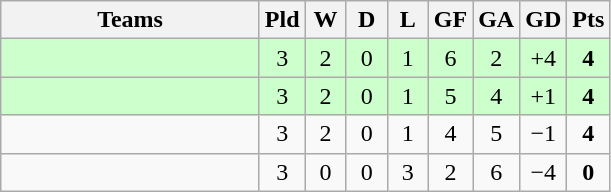<table class="wikitable" style="text-align: center;">
<tr>
<th width=165>Teams</th>
<th width=20>Pld</th>
<th width=20>W</th>
<th width=20>D</th>
<th width=20>L</th>
<th width=20>GF</th>
<th width=20>GA</th>
<th width=20>GD</th>
<th width=20>Pts</th>
</tr>
<tr align=center style="background:#ccffcc;">
<td style="text-align:left;"></td>
<td>3</td>
<td>2</td>
<td>0</td>
<td>1</td>
<td>6</td>
<td>2</td>
<td>+4</td>
<td><strong>4</strong></td>
</tr>
<tr align=center style="background:#ccffcc;">
<td style="text-align:left;"></td>
<td>3</td>
<td>2</td>
<td>0</td>
<td>1</td>
<td>5</td>
<td>4</td>
<td>+1</td>
<td><strong>4</strong></td>
</tr>
<tr align=center>
<td style="text-align:left;"></td>
<td>3</td>
<td>2</td>
<td>0</td>
<td>1</td>
<td>4</td>
<td>5</td>
<td>−1</td>
<td><strong>4</strong></td>
</tr>
<tr align=center>
<td style="text-align:left;"></td>
<td>3</td>
<td>0</td>
<td>0</td>
<td>3</td>
<td>2</td>
<td>6</td>
<td>−4</td>
<td><strong>0</strong></td>
</tr>
</table>
